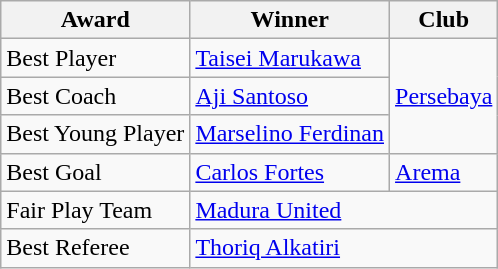<table class="wikitable">
<tr>
<th>Award</th>
<th>Winner</th>
<th>Club</th>
</tr>
<tr>
<td>Best Player</td>
<td> <a href='#'>Taisei Marukawa</a></td>
<td rowspan="3"><a href='#'>Persebaya</a></td>
</tr>
<tr>
<td>Best Coach</td>
<td> <a href='#'>Aji Santoso</a></td>
</tr>
<tr>
<td>Best Young Player</td>
<td> <a href='#'>Marselino Ferdinan</a></td>
</tr>
<tr>
<td>Best Goal</td>
<td> <a href='#'>Carlos Fortes</a></td>
<td><a href='#'>Arema</a></td>
</tr>
<tr>
<td>Fair Play Team</td>
<td colspan="2"><a href='#'>Madura United</a></td>
</tr>
<tr>
<td>Best Referee</td>
<td colspan="2"><a href='#'>Thoriq Alkatiri</a></td>
</tr>
</table>
